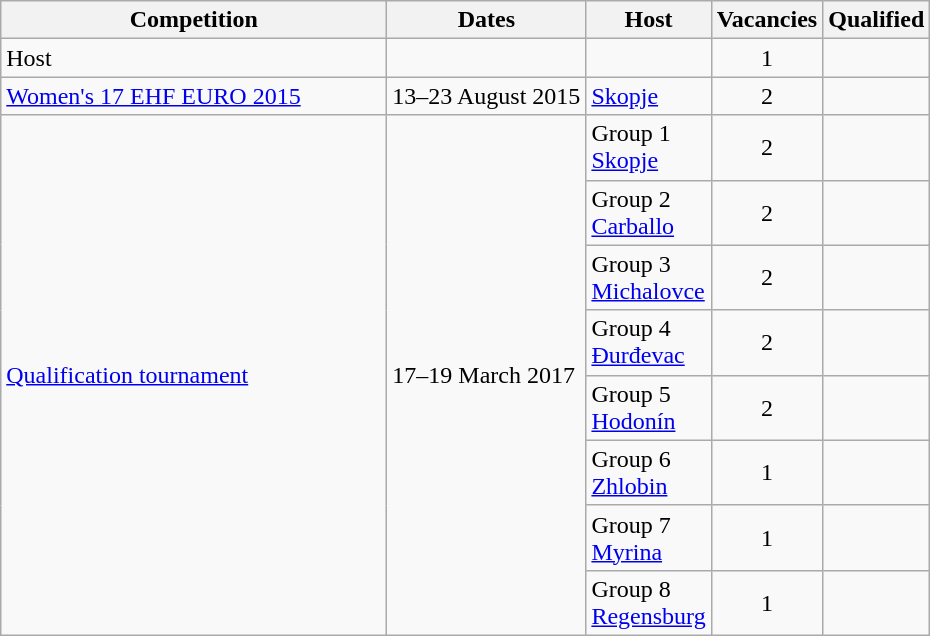<table class="wikitable">
<tr>
<th style="width: 250px;">Competition</th>
<th>Dates</th>
<th>Host</th>
<th>Vacancies</th>
<th>Qualified</th>
</tr>
<tr>
<td>Host</td>
<td></td>
<td></td>
<td style="text-align: center;">1</td>
<td></td>
</tr>
<tr>
<td><a href='#'>Women's 17 EHF EURO 2015</a></td>
<td>13–23 August 2015</td>
<td> <a href='#'>Skopje</a></td>
<td style="text-align: center;">2</td>
<td><br></td>
</tr>
<tr>
<td rowspan=8><a href='#'>Qualification tournament</a></td>
<td rowspan=8>17–19 March 2017</td>
<td>Group 1<br> <a href='#'>Skopje</a></td>
<td style="text-align: center;">2</td>
<td><br></td>
</tr>
<tr>
<td>Group 2<br> <a href='#'>Carballo</a></td>
<td style="text-align: center;">2</td>
<td><br></td>
</tr>
<tr>
<td>Group 3<br> <a href='#'>Michalovce</a></td>
<td style="text-align: center;">2</td>
<td><br></td>
</tr>
<tr>
<td>Group 4<br> <a href='#'>Đurđevac</a></td>
<td style="text-align: center;">2</td>
<td><br></td>
</tr>
<tr>
<td>Group 5<br> <a href='#'>Hodonín</a></td>
<td style="text-align: center;">2</td>
<td><br></td>
</tr>
<tr>
<td>Group 6<br> <a href='#'>Zhlobin</a></td>
<td style="text-align: center;">1</td>
<td></td>
</tr>
<tr>
<td>Group 7<br> <a href='#'>Myrina</a></td>
<td style="text-align: center;">1</td>
<td></td>
</tr>
<tr>
<td>Group 8<br> <a href='#'>Regensburg</a></td>
<td style="text-align: center;">1</td>
<td></td>
</tr>
</table>
